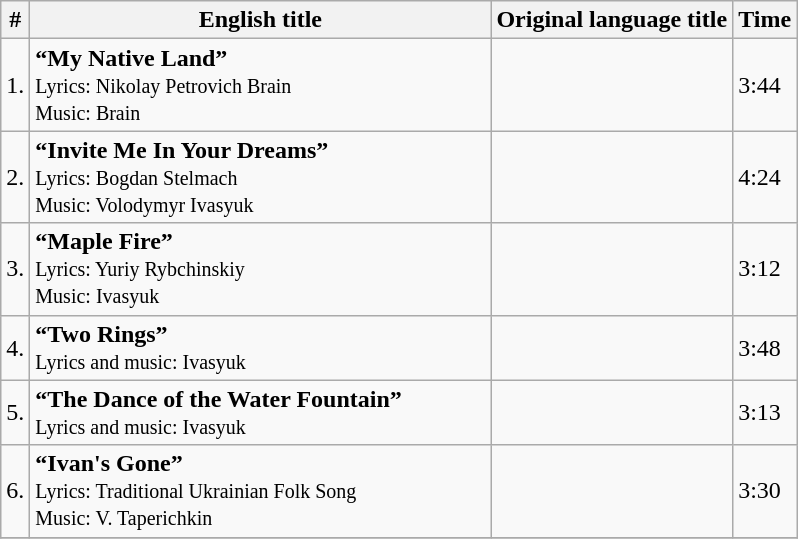<table class="wikitable">
<tr>
<th>#</th>
<th width="300">English title</th>
<th>Original language title</th>
<th>Time</th>
</tr>
<tr>
<td>1.</td>
<td><strong>“My Native Land”</strong><br> <small>Lyrics: Nikolay Petrovich Brain</small> <br><small>Music: Brain</small></td>
<td></td>
<td>3:44</td>
</tr>
<tr>
<td>2.</td>
<td><strong>“Invite Me In Your Dreams”</strong><br><small>Lyrics: Bogdan Stelmach</small><br><small>Music: Volodymyr Ivasyuk</small></td>
<td></td>
<td>4:24</td>
</tr>
<tr>
<td>3.</td>
<td><strong>“Maple Fire”</strong><br><small>Lyrics: Yuriy Rybchinskiy</small><br><small>Music: Ivasyuk</small></td>
<td></td>
<td>3:12</td>
</tr>
<tr>
<td>4.</td>
<td><strong>“Two Rings”</strong><br><small>Lyrics and music: Ivasyuk</small></td>
<td></td>
<td>3:48</td>
</tr>
<tr>
<td>5.</td>
<td><strong>“The Dance of the Water Fountain”</strong><br><small>Lyrics and music: Ivasyuk</small></td>
<td></td>
<td>3:13</td>
</tr>
<tr>
<td>6.</td>
<td><strong>“Ivan's Gone”</strong><br><small>Lyrics: Traditional Ukrainian Folk Song</small><br><small>Music: V. Taperichkin</small></td>
<td></td>
<td>3:30</td>
</tr>
<tr>
</tr>
</table>
